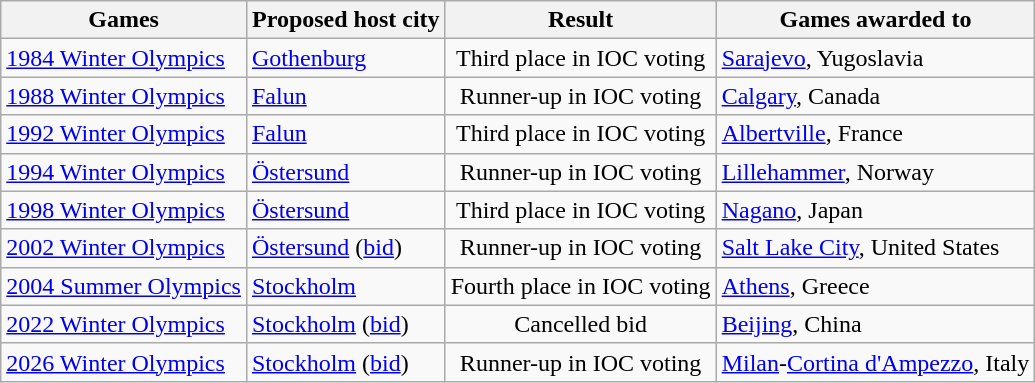<table class="wikitable">
<tr>
<th>Games</th>
<th>Proposed host city</th>
<th>Result</th>
<th>Games awarded to</th>
</tr>
<tr>
<td><a href='#'>1984 Winter Olympics</a></td>
<td><a href='#'>Gothenburg</a></td>
<td align=center>Third place in IOC voting</td>
<td><a href='#'>Sarajevo</a>, Yugoslavia</td>
</tr>
<tr>
<td><a href='#'>1988 Winter Olympics</a></td>
<td><a href='#'>Falun</a></td>
<td align=center>Runner-up in IOC voting</td>
<td><a href='#'>Calgary</a>, Canada</td>
</tr>
<tr>
<td><a href='#'>1992 Winter Olympics</a></td>
<td><a href='#'>Falun</a></td>
<td align=center>Third place in IOC voting</td>
<td><a href='#'>Albertville</a>, France</td>
</tr>
<tr>
<td><a href='#'>1994 Winter Olympics</a></td>
<td><a href='#'>Östersund</a></td>
<td align=center>Runner-up in IOC voting</td>
<td><a href='#'>Lillehammer</a>, Norway</td>
</tr>
<tr>
<td><a href='#'>1998 Winter Olympics</a></td>
<td><a href='#'>Östersund</a></td>
<td align=center>Third place in IOC voting</td>
<td><a href='#'>Nagano</a>, Japan</td>
</tr>
<tr>
<td><a href='#'>2002 Winter Olympics</a></td>
<td><a href='#'>Östersund</a> (<a href='#'>bid</a>)</td>
<td align=center>Runner-up in IOC voting</td>
<td><a href='#'>Salt Lake City</a>, United States</td>
</tr>
<tr>
<td><a href='#'>2004 Summer Olympics</a></td>
<td><a href='#'>Stockholm</a></td>
<td align=center>Fourth place in IOC voting</td>
<td><a href='#'>Athens</a>, Greece</td>
</tr>
<tr>
<td><a href='#'>2022 Winter Olympics</a></td>
<td><a href='#'>Stockholm</a> (<a href='#'>bid</a>)</td>
<td align=center>Cancelled bid</td>
<td><a href='#'>Beijing</a>, China</td>
</tr>
<tr>
<td><a href='#'>2026 Winter Olympics</a></td>
<td><a href='#'>Stockholm</a> (<a href='#'>bid</a>)</td>
<td align=center>Runner-up in IOC voting</td>
<td><a href='#'>Milan</a>-<a href='#'>Cortina d'Ampezzo</a>, Italy</td>
</tr>
</table>
